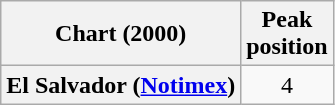<table class="wikitable sortable plainrowheaders" style="text-align:center">
<tr>
<th>Chart (2000)</th>
<th>Peak<br>position</th>
</tr>
<tr>
<th scope="row">El Salvador (<a href='#'>Notimex</a>)</th>
<td>4</td>
</tr>
</table>
